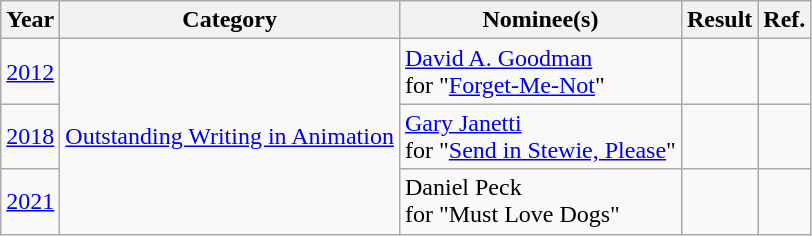<table class="wikitable">
<tr>
<th>Year</th>
<th>Category</th>
<th>Nominee(s)</th>
<th>Result</th>
<th>Ref.</th>
</tr>
<tr>
<td><a href='#'>2012</a></td>
<td rowspan="3"><a href='#'>Outstanding Writing in Animation</a></td>
<td><a href='#'>David A. Goodman</a><br>for "<a href='#'>Forget-Me-Not</a>"</td>
<td></td>
<td style="text-align:center;"></td>
</tr>
<tr>
<td><a href='#'>2018</a></td>
<td><a href='#'>Gary Janetti</a><br>for "<a href='#'>Send in Stewie, Please</a>"</td>
<td></td>
<td style="text-align:center;"></td>
</tr>
<tr>
<td><a href='#'>2021</a></td>
<td>Daniel Peck<br>for "Must Love Dogs"</td>
<td></td>
<td style="text-align:center;"></td>
</tr>
</table>
